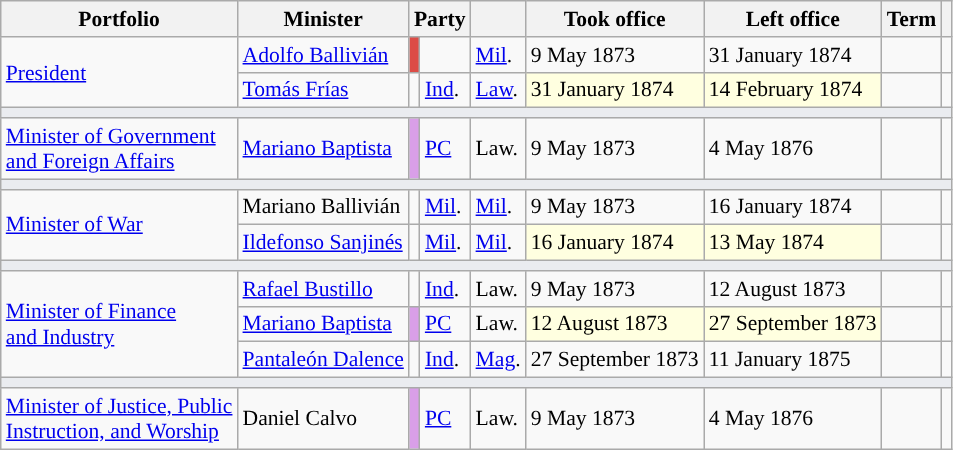<table class="wikitable" style="font-size:90%;">
<tr>
<th>Portfolio</th>
<th>Minister</th>
<th colspan="2">Party</th>
<th></th>
<th>Took office</th>
<th>Left office</th>
<th>Term</th>
<th></th>
</tr>
<tr>
<td rowspan=2><a href='#'>President</a></td>
<td><a href='#'>Adolfo Ballivián</a></td>
<td style="background-color:#DC4C46;"></td>
<td></td>
<td><a href='#'>Mil</a>.</td>
<td>9 May 1873</td>
<td>31 January 1874</td>
<td></td>
<td></td>
</tr>
<tr>
<td><a href='#'>Tomás Frías</a></td>
<td style="background-color:"></td>
<td><a href='#'>Ind</a>.</td>
<td><a href='#'>Law</a>.</td>
<td style="background-color:#FFFFE0;">31 January 1874</td>
<td style="background-color:#FFFFE0;">14 February 1874</td>
<td></td>
<td></td>
</tr>
<tr>
<td colspan=9 bgcolor="#EAECF0"></td>
</tr>
<tr>
<td><a href='#'>Minister of Government<br>and Foreign Affairs</a></td>
<td><a href='#'>Mariano Baptista</a></td>
<td style="background-color:#D99FE8;"></td>
<td><a href='#'>PC</a></td>
<td>Law.</td>
<td>9 May 1873</td>
<td>4 May 1876</td>
<td></td>
<td></td>
</tr>
<tr>
<td colspan=9 bgcolor="#EAECF0"></td>
</tr>
<tr>
<td rowspan=2><a href='#'>Minister of War</a></td>
<td>Mariano Ballivián</td>
<td style="background-color:"></td>
<td><a href='#'>Mil</a>.</td>
<td><a href='#'>Mil</a>.</td>
<td>9 May 1873</td>
<td>16 January 1874</td>
<td></td>
<td></td>
</tr>
<tr>
<td><a href='#'>Ildefonso Sanjinés</a></td>
<td style="background-color:"></td>
<td><a href='#'>Mil</a>.</td>
<td><a href='#'>Mil</a>.</td>
<td style="background-color:#FFFFE0;">16 January 1874</td>
<td style="background-color:#FFFFE0;">13 May 1874</td>
<td></td>
<td></td>
</tr>
<tr>
<td colspan=9 bgcolor="#EAECF0"></td>
</tr>
<tr>
<td rowspan=3><a href='#'>Minister of Finance<br>and Industry</a></td>
<td><a href='#'>Rafael Bustillo</a></td>
<td style="background-color:"></td>
<td><a href='#'>Ind</a>.</td>
<td>Law.</td>
<td>9 May 1873</td>
<td>12 August 1873</td>
<td></td>
<td></td>
</tr>
<tr>
<td><a href='#'>Mariano Baptista</a></td>
<td style="background-color:#D99FE8;"></td>
<td><a href='#'>PC</a></td>
<td>Law.</td>
<td style="background-color:#FFFFE0;">12 August 1873</td>
<td style="background-color:#FFFFE0;">27 September 1873</td>
<td></td>
<td></td>
</tr>
<tr>
<td><a href='#'>Pantaleón Dalence</a></td>
<td style="background-color:"></td>
<td><a href='#'>Ind</a>.</td>
<td><a href='#'>Mag</a>.</td>
<td>27 September 1873</td>
<td>11 January 1875</td>
<td></td>
<td></td>
</tr>
<tr>
<td colspan=9 bgcolor="#EAECF0"></td>
</tr>
<tr>
<td><a href='#'>Minister of Justice, Public<br>Instruction, and Worship</a></td>
<td>Daniel Calvo</td>
<td style="background-color:#D99FE8;"></td>
<td><a href='#'>PC</a></td>
<td>Law.</td>
<td>9 May 1873</td>
<td>4 May 1876</td>
<td></td>
<td></td>
</tr>
</table>
